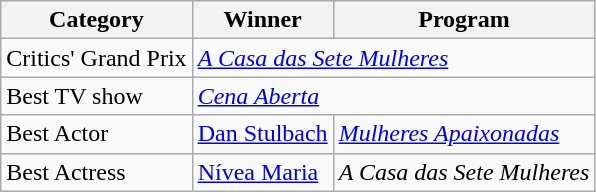<table class="wikitable">
<tr>
<th>Category</th>
<th>Winner</th>
<th>Program</th>
</tr>
<tr>
<td>Critics' Grand Prix</td>
<td colspan="2"><em><a href='#'>A Casa das Sete Mulheres</a></em></td>
</tr>
<tr>
<td>Best TV show</td>
<td colspan="2"><em><a href='#'>Cena Aberta</a></em></td>
</tr>
<tr>
<td>Best Actor</td>
<td><a href='#'>Dan Stulbach</a></td>
<td><em><a href='#'>Mulheres Apaixonadas</a></em></td>
</tr>
<tr>
<td>Best Actress</td>
<td><a href='#'>Nívea Maria</a></td>
<td><em>A Casa das Sete Mulheres</em></td>
</tr>
</table>
